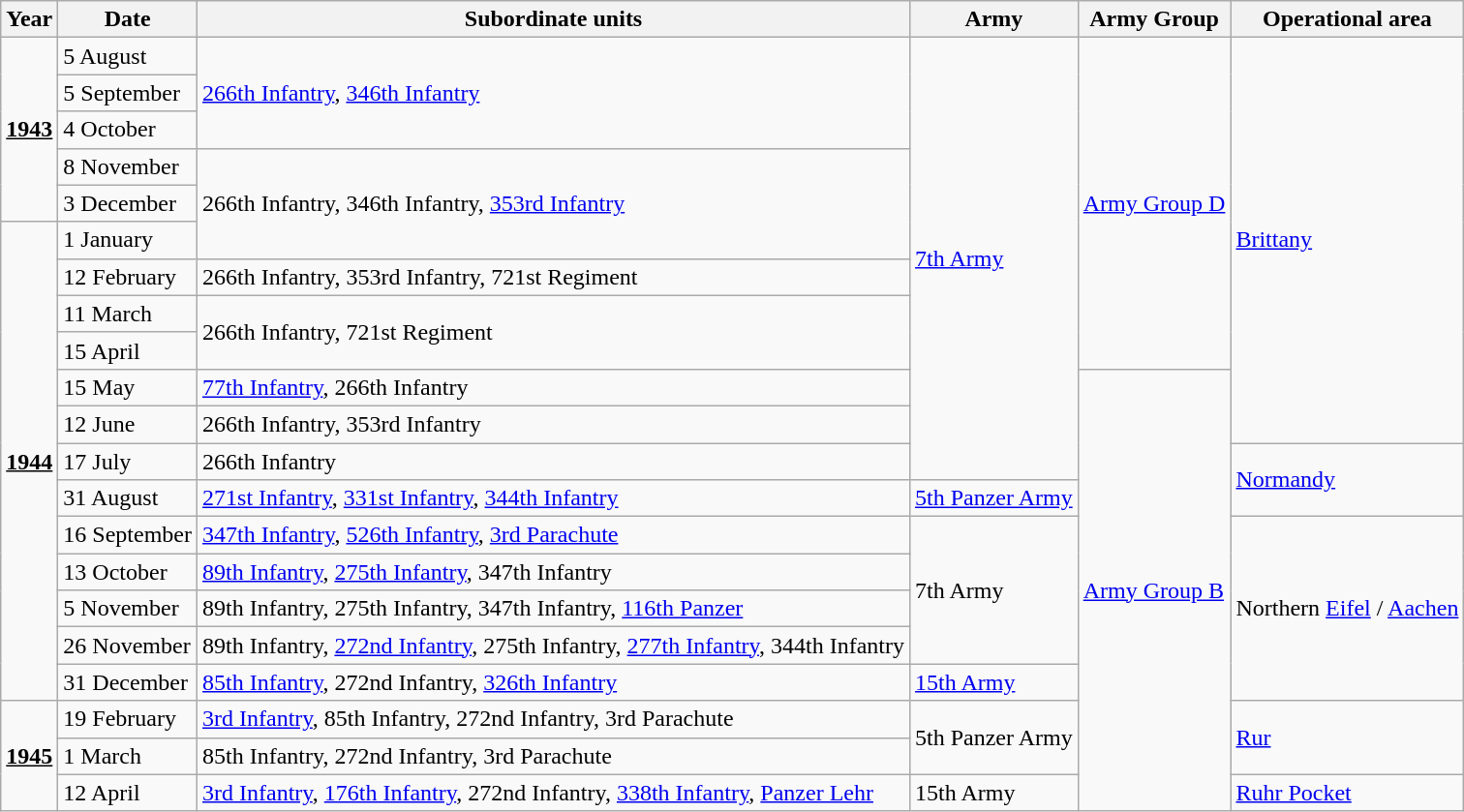<table class="wikitable">
<tr>
<th>Year</th>
<th>Date</th>
<th>Subordinate units</th>
<th>Army</th>
<th>Army Group</th>
<th>Operational area</th>
</tr>
<tr>
<td rowspan="5"><strong><u>1943</u></strong></td>
<td>5 August</td>
<td rowspan="3"><a href='#'>266th Infantry</a>, <a href='#'>346th Infantry</a></td>
<td rowspan="12"><a href='#'>7th Army</a></td>
<td rowspan="9"><a href='#'>Army Group D</a></td>
<td rowspan="11"><a href='#'>Brittany</a></td>
</tr>
<tr>
<td>5 September</td>
</tr>
<tr>
<td>4 October</td>
</tr>
<tr>
<td>8 November</td>
<td rowspan="3">266th Infantry, 346th Infantry, <a href='#'>353rd Infantry</a></td>
</tr>
<tr>
<td>3 December</td>
</tr>
<tr>
<td rowspan="13"><strong><u>1944</u></strong></td>
<td>1 January</td>
</tr>
<tr>
<td>12 February</td>
<td>266th Infantry, 353rd Infantry, 721st Regiment</td>
</tr>
<tr>
<td>11 March</td>
<td rowspan="2">266th Infantry, 721st Regiment</td>
</tr>
<tr>
<td>15 April</td>
</tr>
<tr>
<td>15 May</td>
<td><a href='#'>77th Infantry</a>, 266th Infantry</td>
<td rowspan="12"><a href='#'>Army Group B</a></td>
</tr>
<tr>
<td>12 June</td>
<td>266th Infantry, 353rd Infantry</td>
</tr>
<tr>
<td>17 July</td>
<td>266th Infantry</td>
<td rowspan="2"><a href='#'>Normandy</a></td>
</tr>
<tr>
<td>31 August</td>
<td><a href='#'>271st Infantry</a>, <a href='#'>331st Infantry</a>, <a href='#'>344th Infantry</a></td>
<td><a href='#'>5th Panzer Army</a></td>
</tr>
<tr>
<td>16 September</td>
<td><a href='#'>347th Infantry</a>, <a href='#'>526th Infantry</a>, <a href='#'>3rd Parachute</a></td>
<td rowspan="4">7th Army</td>
<td rowspan="5">Northern <a href='#'>Eifel</a> / <a href='#'>Aachen</a></td>
</tr>
<tr>
<td>13 October</td>
<td><a href='#'>89th Infantry</a>, <a href='#'>275th Infantry</a>, 347th Infantry</td>
</tr>
<tr>
<td>5 November</td>
<td>89th Infantry, 275th Infantry, 347th Infantry, <a href='#'>116th Panzer</a></td>
</tr>
<tr>
<td>26 November</td>
<td>89th Infantry, <a href='#'>272nd Infantry</a>, 275th Infantry, <a href='#'>277th Infantry</a>, 344th Infantry</td>
</tr>
<tr>
<td>31 December</td>
<td><a href='#'>85th Infantry</a>, 272nd Infantry, <a href='#'>326th Infantry</a></td>
<td><a href='#'>15th Army</a></td>
</tr>
<tr>
<td rowspan="3"><strong><u>1945</u></strong></td>
<td>19 February</td>
<td><a href='#'>3rd Infantry</a>, 85th Infantry, 272nd Infantry, 3rd Parachute</td>
<td rowspan="2">5th Panzer Army</td>
<td rowspan="2"><a href='#'>Rur</a></td>
</tr>
<tr>
<td>1 March</td>
<td>85th Infantry, 272nd Infantry, 3rd Parachute</td>
</tr>
<tr>
<td>12 April</td>
<td><a href='#'>3rd Infantry</a>, <a href='#'>176th Infantry</a>, 272nd Infantry, <a href='#'>338th Infantry</a>, <a href='#'>Panzer Lehr</a></td>
<td>15th Army</td>
<td><a href='#'>Ruhr Pocket</a></td>
</tr>
</table>
